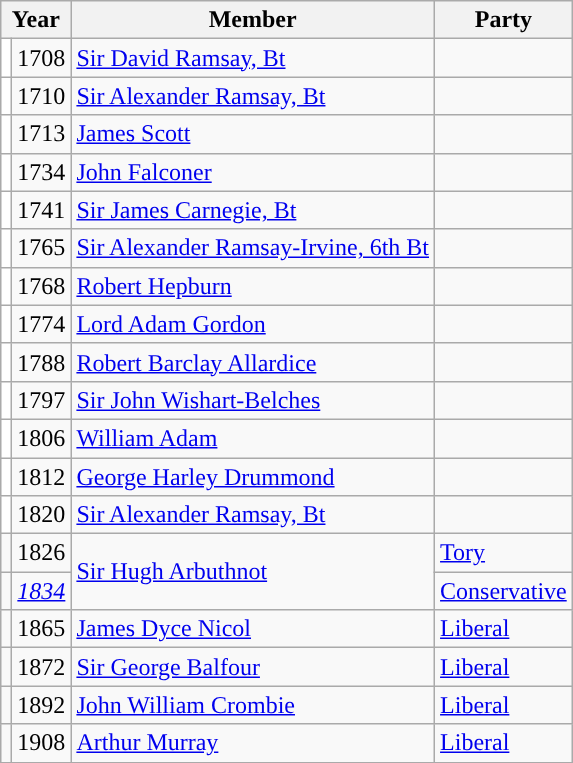<table class="wikitable">
<tr>
<th colspan="2">Year</th>
<th>Member</th>
<th>Party</th>
</tr>
<tr>
<td style="color:inherit;background-color: white"></td>
<td>1708</td>
<td><a href='#'>Sir David Ramsay, Bt</a></td>
<td></td>
</tr>
<tr>
<td style="color:inherit;background-color: white"></td>
<td>1710</td>
<td><a href='#'>Sir Alexander Ramsay, Bt</a></td>
<td></td>
</tr>
<tr>
<td style="color:inherit;background-color: white"></td>
<td>1713</td>
<td><a href='#'>James Scott</a></td>
<td></td>
</tr>
<tr>
<td style="color:inherit;background-color: white"></td>
<td>1734</td>
<td><a href='#'>John Falconer</a></td>
<td></td>
</tr>
<tr>
<td style="color:inherit;background-color: white"></td>
<td>1741</td>
<td><a href='#'>Sir James Carnegie, Bt</a></td>
<td></td>
</tr>
<tr>
<td style="color:inherit;background-color: white"></td>
<td>1765</td>
<td><a href='#'>Sir Alexander Ramsay-Irvine, 6th Bt</a></td>
<td></td>
</tr>
<tr>
<td style="color:inherit;background-color: white"></td>
<td>1768</td>
<td><a href='#'>Robert Hepburn</a></td>
<td></td>
</tr>
<tr>
<td style="color:inherit;background-color: white"></td>
<td>1774</td>
<td><a href='#'>Lord Adam Gordon</a></td>
<td></td>
</tr>
<tr>
<td style="color:inherit;background-color: white"></td>
<td>1788</td>
<td><a href='#'>Robert Barclay Allardice</a></td>
<td></td>
</tr>
<tr>
<td style="color:inherit;background-color: white"></td>
<td>1797</td>
<td><a href='#'>Sir John Wishart-Belches</a></td>
<td></td>
</tr>
<tr>
<td style="color:inherit;background-color: white"></td>
<td>1806</td>
<td><a href='#'>William Adam</a></td>
<td></td>
</tr>
<tr>
<td style="color:inherit;background-color: white"></td>
<td>1812</td>
<td><a href='#'>George Harley Drummond</a></td>
<td></td>
</tr>
<tr>
<td style="color:inherit;background-color: white"></td>
<td>1820</td>
<td><a href='#'>Sir Alexander Ramsay, Bt</a></td>
<td></td>
</tr>
<tr>
<td style="color:inherit;background-color: "></td>
<td>1826</td>
<td rowspan="2"><a href='#'>Sir Hugh Arbuthnot</a></td>
<td><a href='#'>Tory</a></td>
</tr>
<tr>
<td style="color:inherit;background-color: "></td>
<td><em><a href='#'>1834</a></em></td>
<td><a href='#'>Conservative</a></td>
</tr>
<tr>
<td style="color:inherit;background-color: "></td>
<td>1865</td>
<td><a href='#'>James Dyce Nicol</a></td>
<td><a href='#'>Liberal</a></td>
</tr>
<tr>
<td style="color:inherit;background-color: "></td>
<td>1872</td>
<td><a href='#'>Sir George Balfour</a></td>
<td><a href='#'>Liberal</a></td>
</tr>
<tr>
<td style="color:inherit;background-color: "></td>
<td>1892</td>
<td><a href='#'>John William Crombie</a></td>
<td><a href='#'>Liberal</a></td>
</tr>
<tr>
<td style="color:inherit;background-color: "></td>
<td>1908</td>
<td><a href='#'>Arthur Murray</a></td>
<td><a href='#'>Liberal</a></td>
</tr>
</table>
